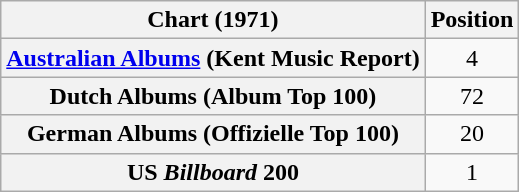<table class="wikitable sortable plainrowheaders" style="text-align:center">
<tr>
<th scope="col">Chart (1971)</th>
<th scope="col">Position</th>
</tr>
<tr>
<th scope="row"><a href='#'>Australian Albums</a> (Kent Music Report)</th>
<td>4</td>
</tr>
<tr>
<th scope="row">Dutch Albums (Album Top 100)</th>
<td>72</td>
</tr>
<tr>
<th scope="row">German Albums (Offizielle Top 100)</th>
<td>20</td>
</tr>
<tr>
<th scope="row">US <em>Billboard</em> 200</th>
<td>1</td>
</tr>
</table>
